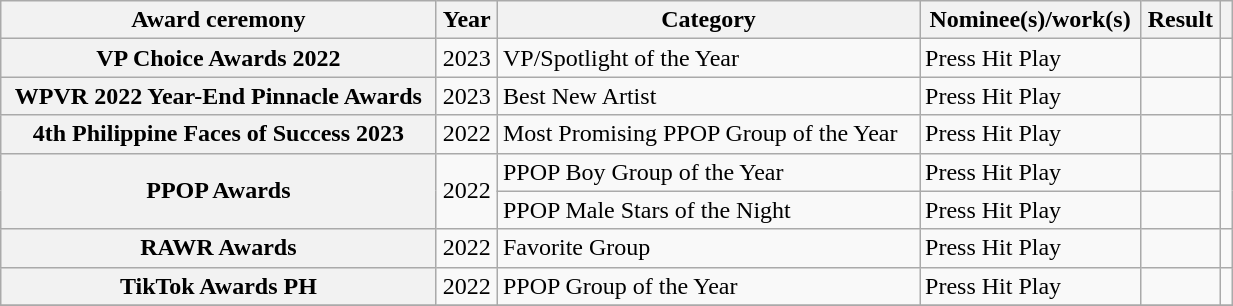<table class="wikitable sortable plainrowheaders" style="width: 65%;">
<tr>
<th scope="col">Award ceremony</th>
<th scope="col">Year</th>
<th scope="col">Category</th>
<th scope="col">Nominee(s)/work(s)</th>
<th scope="col">Result</th>
<th scope="col" class="unsortable"></th>
</tr>
<tr>
<th scope="row">VP Choice Awards 2022</th>
<td align="center">2023</td>
<td scope="row">VP/Spotlight of the Year</td>
<td scope="row">Press Hit Play</td>
<td></td>
<td align="center"></td>
</tr>
<tr>
<th scope="row">WPVR 2022 Year-End Pinnacle Awards</th>
<td align="center">2023</td>
<td scope="row">Best New Artist</td>
<td scope="row">Press Hit Play</td>
<td></td>
<td align="center"></td>
</tr>
<tr>
<th scope="row">4th Philippine Faces of Success 2023</th>
<td align="center">2022</td>
<td scope="row">Most Promising PPOP Group of the Year</td>
<td scope="row">Press Hit Play</td>
<td></td>
<td align="center"></td>
</tr>
<tr>
<th rowspan="2" scope="row">PPOP Awards</th>
<td rowspan="2" align="center">2022</td>
<td scope="row">PPOP Boy Group of the Year</td>
<td scope="row">Press Hit Play</td>
<td></td>
<td rowspan="2" align="center"></td>
</tr>
<tr>
<td scope="row">PPOP Male Stars of the Night</td>
<td scope="row">Press Hit Play</td>
<td></td>
</tr>
<tr>
<th scope="row">RAWR Awards</th>
<td align="center">2022</td>
<td scope="row">Favorite Group</td>
<td scope="row">Press Hit Play</td>
<td></td>
<td align="center"></td>
</tr>
<tr>
<th scope="row">TikTok Awards PH</th>
<td align="center">2022</td>
<td scope="row">PPOP Group of the Year</td>
<td scope="row">Press Hit Play</td>
<td></td>
<td align="center"></td>
</tr>
<tr>
</tr>
</table>
